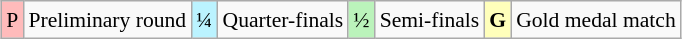<table class="wikitable" style="margin:0.5em auto; font-size:90%; line-height:1.25em; text-align:center">
<tr>
<td bgcolor="#FFBBBB">P</td>
<td>Preliminary round</td>
<td bgcolor="#BBF3FF">¼</td>
<td>Quarter-finals</td>
<td bgcolor="#BBF3BB">½</td>
<td>Semi-finals</td>
<td bgcolor="#FFFFBB"><strong>G</strong></td>
<td>Gold medal match</td>
</tr>
</table>
